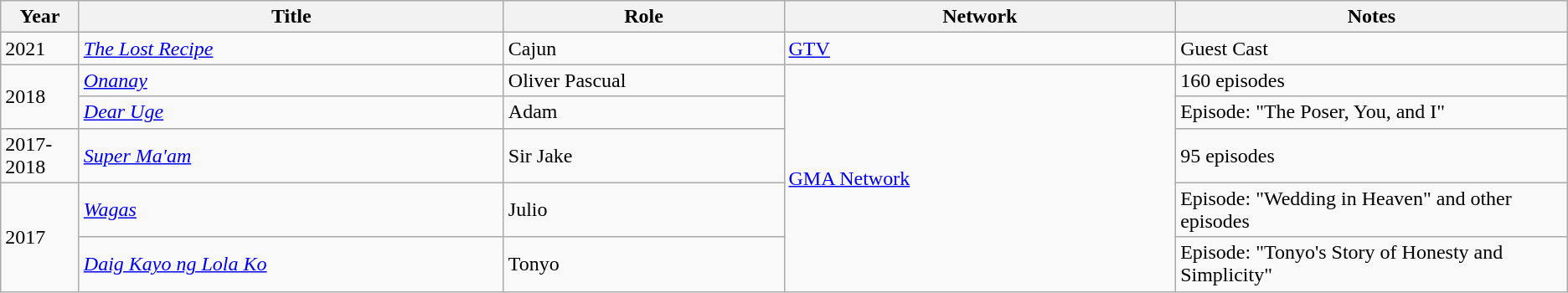<table class="wikitable sortable">
<tr>
<th style="width:5%;">Year</th>
<th style="width:auto;">Title</th>
<th style="width:auto;">Role</th>
<th style="width:25%;">Network</th>
<th style="width:25%;">Notes</th>
</tr>
<tr>
<td>2021</td>
<td><em><a href='#'>The Lost Recipe</a></em></td>
<td>Cajun</td>
<td><a href='#'>GTV</a></td>
<td>Guest Cast</td>
</tr>
<tr>
<td rowspan=2>2018</td>
<td><em><a href='#'>Onanay</a></em></td>
<td>Oliver Pascual</td>
<td rowspan=5><a href='#'>GMA Network</a></td>
<td>160 episodes</td>
</tr>
<tr>
<td><em><a href='#'>Dear Uge</a></em></td>
<td>Adam</td>
<td>Episode: "The Poser, You, and I"</td>
</tr>
<tr>
<td>2017-2018</td>
<td><em><a href='#'>Super Ma'am</a></em></td>
<td>Sir Jake</td>
<td>95 episodes</td>
</tr>
<tr>
<td rowspan="2">2017</td>
<td><em><a href='#'>Wagas</a></em></td>
<td>Julio</td>
<td>Episode: "Wedding in Heaven" and other episodes</td>
</tr>
<tr>
<td><em><a href='#'>Daig Kayo ng Lola Ko</a></em></td>
<td>Tonyo</td>
<td>Episode: "Tonyo's Story of Honesty and Simplicity"</td>
</tr>
</table>
